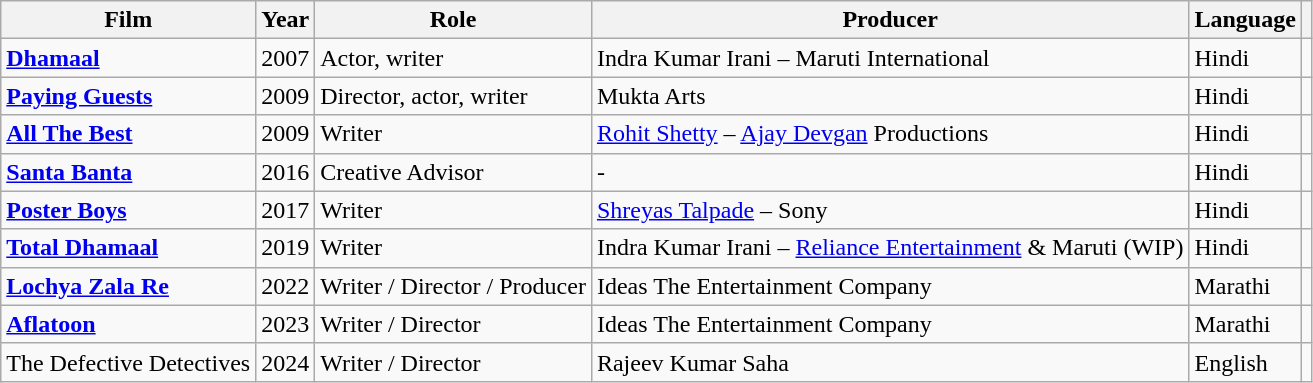<table class="wikitable">
<tr>
<th>Film</th>
<th>Year</th>
<th>Role</th>
<th>Producer</th>
<th>Language</th>
<th></th>
</tr>
<tr>
<td><strong><a href='#'>Dhamaal</a></strong></td>
<td>2007</td>
<td>Actor, writer</td>
<td>Indra Kumar Irani – Maruti International</td>
<td>Hindi</td>
<td></td>
</tr>
<tr>
<td><strong><a href='#'>Paying Guests</a></strong></td>
<td>2009</td>
<td>Director, actor, writer</td>
<td>Mukta Arts</td>
<td>Hindi</td>
<td></td>
</tr>
<tr>
<td><strong><a href='#'>All The Best</a></strong></td>
<td>2009</td>
<td>Writer</td>
<td><a href='#'>Rohit Shetty</a> – <a href='#'>Ajay Devgan</a> Productions</td>
<td>Hindi</td>
<td></td>
</tr>
<tr>
<td><a href='#'><strong>Santa Banta</strong></a></td>
<td>2016</td>
<td>Creative Advisor</td>
<td>-</td>
<td>Hindi</td>
<td></td>
</tr>
<tr>
<td><strong><a href='#'>Poster Boys</a></strong></td>
<td>2017</td>
<td>Writer</td>
<td><a href='#'>Shreyas Talpade</a> – Sony</td>
<td>Hindi</td>
<td></td>
</tr>
<tr>
<td><strong><a href='#'>Total Dhamaal</a></strong></td>
<td>2019</td>
<td>Writer</td>
<td>Indra Kumar Irani – <a href='#'>Reliance Entertainment</a> & Maruti (WIP)</td>
<td>Hindi</td>
<td></td>
</tr>
<tr>
<td><a href='#'><strong>Lochya Zala Re</strong></a></td>
<td>2022</td>
<td>Writer / Director / Producer</td>
<td>Ideas The Entertainment Company</td>
<td>Marathi</td>
<td></td>
</tr>
<tr>
<td><strong><a href='#'>Aflatoon</a></strong></td>
<td>2023</td>
<td>Writer / Director</td>
<td>Ideas The Entertainment Company</td>
<td>Marathi</td>
<td></td>
</tr>
<tr>
<td>The Defective Detectives</td>
<td>2024</td>
<td>Writer / Director</td>
<td>Rajeev Kumar Saha</td>
<td>English</td>
<td></td>
</tr>
</table>
